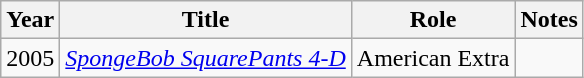<table class="wikitable">
<tr>
<th>Year</th>
<th>Title</th>
<th>Role</th>
<th>Notes</th>
</tr>
<tr>
<td>2005</td>
<td><em><a href='#'>SpongeBob SquarePants 4-D</a></em></td>
<td>American Extra</td>
<td></td>
</tr>
</table>
